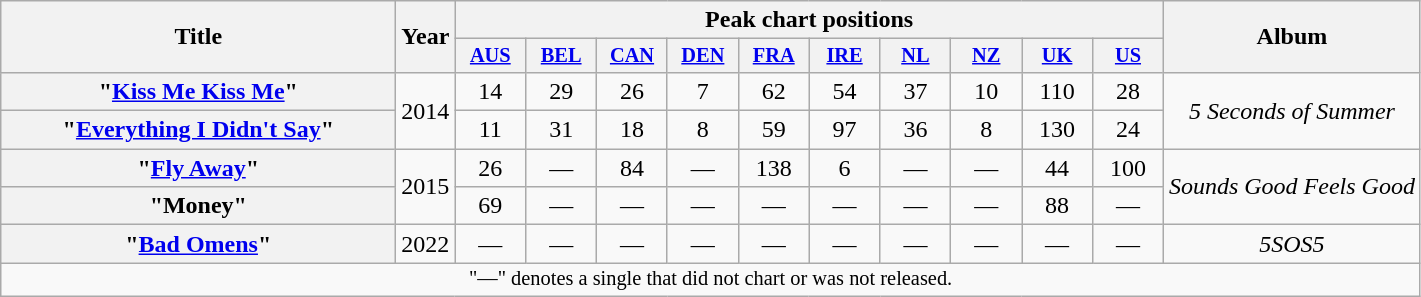<table class="wikitable plainrowheaders" style="text-align:center;">
<tr>
<th scope="col" rowspan="2" style="width:16em;">Title</th>
<th scope="col" rowspan="2" style="width:1em;">Year</th>
<th scope="col" colspan="10">Peak chart positions</th>
<th scope="col" rowspan="2">Album</th>
</tr>
<tr>
<th scope="col" style="width:3em;font-size:85%;"><a href='#'>AUS</a><br></th>
<th scope="col" style="width:3em;font-size:85%;"><a href='#'>BEL</a><br></th>
<th scope="col" style="width:3em;font-size:85%;"><a href='#'>CAN</a><br></th>
<th scope="col" style="width:3em;font-size:85%;"><a href='#'>DEN</a><br></th>
<th scope="col" style="width:3em;font-size:85%;"><a href='#'>FRA</a><br></th>
<th scope="col" style="width:3em;font-size:85%;"><a href='#'>IRE</a><br></th>
<th scope="col" style="width:3em;font-size:85%;"><a href='#'>NL</a><br></th>
<th scope="col" style="width:3em;font-size:85%;"><a href='#'>NZ</a><br></th>
<th scope="col" style="width:3em;font-size:85%;"><a href='#'>UK</a><br></th>
<th scope="col" style="width:3em;font-size:85%;"><a href='#'>US</a><br></th>
</tr>
<tr>
<th scope="row">"<a href='#'>Kiss Me Kiss Me</a>"</th>
<td rowspan="2">2014</td>
<td>14</td>
<td>29</td>
<td>26</td>
<td>7</td>
<td>62</td>
<td>54</td>
<td>37</td>
<td>10</td>
<td>110</td>
<td>28</td>
<td rowspan="2"><em>5 Seconds of Summer</em></td>
</tr>
<tr>
<th scope="row">"<a href='#'>Everything I Didn't Say</a>"</th>
<td>11</td>
<td>31</td>
<td>18</td>
<td>8</td>
<td>59</td>
<td>97</td>
<td>36</td>
<td>8</td>
<td>130</td>
<td>24</td>
</tr>
<tr>
<th scope="row">"<a href='#'>Fly Away</a>"</th>
<td rowspan="2">2015</td>
<td>26</td>
<td>—</td>
<td>84</td>
<td>—</td>
<td>138</td>
<td>6</td>
<td>—</td>
<td>—</td>
<td>44</td>
<td>100</td>
<td rowspan="2"><em>Sounds Good Feels Good</em></td>
</tr>
<tr>
<th scope="row">"Money"</th>
<td>69</td>
<td>—</td>
<td>—</td>
<td>—</td>
<td>—</td>
<td>—</td>
<td>—</td>
<td>—</td>
<td>88</td>
<td>—</td>
</tr>
<tr>
<th scope="row">"<a href='#'>Bad Omens</a>"</th>
<td>2022</td>
<td>—</td>
<td>—</td>
<td>—</td>
<td>—</td>
<td>—</td>
<td>—</td>
<td>—</td>
<td>—</td>
<td>—</td>
<td>—</td>
<td><em>5SOS5</em></td>
</tr>
<tr>
<td colspan="13" style="font-size:85%">"—" denotes a single that did not chart or was not released.</td>
</tr>
</table>
